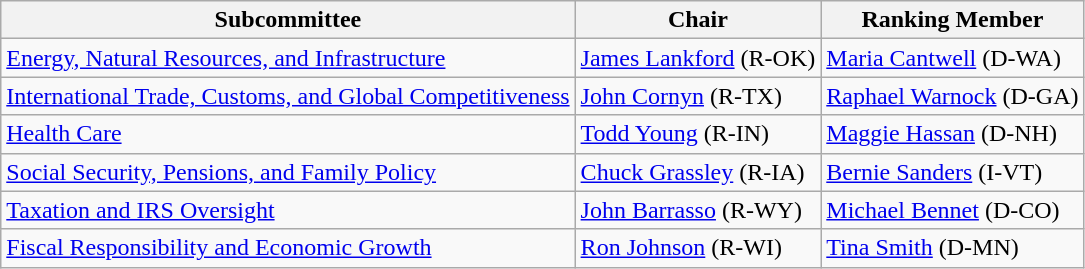<table class=wikitable>
<tr>
<th>Subcommittee</th>
<th>Chair</th>
<th>Ranking Member</th>
</tr>
<tr>
<td><a href='#'>Energy, Natural Resources, and Infrastructure</a></td>
<td><a href='#'>James Lankford</a> (R-OK)</td>
<td><a href='#'>Maria Cantwell</a> (D-WA)</td>
</tr>
<tr>
<td><a href='#'>International Trade, Customs, and Global Competitiveness</a></td>
<td><a href='#'>John Cornyn</a> (R-TX)</td>
<td><a href='#'>Raphael Warnock</a> (D-GA)</td>
</tr>
<tr>
<td><a href='#'>Health Care</a></td>
<td><a href='#'>Todd Young</a> (R-IN)</td>
<td><a href='#'>Maggie Hassan</a> (D-NH)</td>
</tr>
<tr>
<td><a href='#'>Social Security, Pensions, and Family Policy</a></td>
<td><a href='#'>Chuck Grassley</a> (R-IA)</td>
<td><a href='#'>Bernie Sanders</a> (I-VT)</td>
</tr>
<tr>
<td><a href='#'>Taxation and IRS Oversight</a></td>
<td><a href='#'>John Barrasso</a> (R-WY)</td>
<td><a href='#'>Michael Bennet</a> (D-CO)</td>
</tr>
<tr>
<td><a href='#'>Fiscal Responsibility and Economic Growth</a></td>
<td><a href='#'>Ron Johnson</a> (R-WI)</td>
<td><a href='#'>Tina Smith</a> (D-MN)</td>
</tr>
</table>
